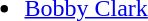<table style="width:100%;">
<tr>
<td style="vertical-align:top; width:20%;"><br><ul><li> <a href='#'>Bobby Clark</a></li></ul></td>
</tr>
</table>
